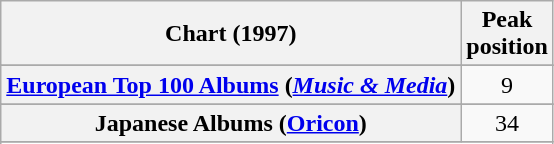<table class="wikitable sortable plainrowheaders">
<tr>
<th>Chart (1997)</th>
<th>Peak<br>position</th>
</tr>
<tr>
</tr>
<tr>
</tr>
<tr>
</tr>
<tr>
</tr>
<tr>
</tr>
<tr>
<th scope="row"><a href='#'>European Top 100 Albums</a> (<em><a href='#'>Music & Media</a></em>)</th>
<td align="center">9</td>
</tr>
<tr>
</tr>
<tr>
</tr>
<tr>
</tr>
<tr>
<th scope="row">Japanese Albums (<a href='#'>Oricon</a>)</th>
<td align="center">34</td>
</tr>
<tr>
</tr>
<tr>
</tr>
<tr>
</tr>
<tr>
</tr>
<tr>
</tr>
<tr>
</tr>
<tr>
</tr>
<tr>
</tr>
<tr>
</tr>
</table>
